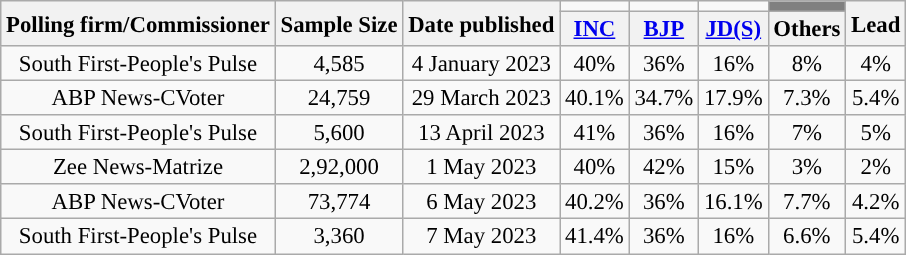<table class="wikitable" style="text-align:center;font-size:95%;line-height:16px;">
<tr>
<th rowspan="2" class="wikitable">Polling firm/Commissioner</th>
<th rowspan="2" class="wikitable">Sample Size</th>
<th rowspan="2" class="wikitable">Date published</th>
<td></td>
<td></td>
<td></td>
<td style="background:gray;"></td>
<th rowspan="2">Lead</th>
</tr>
<tr>
<th><a href='#'>INC</a></th>
<th><a href='#'>BJP</a></th>
<th><a href='#'>JD(S)</a></th>
<th>Others</th>
</tr>
<tr>
<td>South First-People's Pulse</td>
<td>4,585</td>
<td>4 January 2023</td>
<td style="background:">40%</td>
<td>36%</td>
<td>16%</td>
<td>8%</td>
<td style="background:">4%</td>
</tr>
<tr>
<td>ABP News-CVoter</td>
<td>24,759</td>
<td>29 March 2023</td>
<td style="background:">40.1%</td>
<td>34.7%</td>
<td>17.9%</td>
<td>7.3%</td>
<td style="background:">5.4%</td>
</tr>
<tr>
<td>South First-People's Pulse</td>
<td>5,600</td>
<td>13 April 2023</td>
<td style="background:">41%</td>
<td>36%</td>
<td>16%</td>
<td>7%</td>
<td style="background:">5%</td>
</tr>
<tr>
<td>Zee News-Matrize</td>
<td>2,92,000</td>
<td>1 May 2023</td>
<td>40%</td>
<td style="background:">42%</td>
<td>15%</td>
<td>3%</td>
<td style="background:">2%</td>
</tr>
<tr>
<td>ABP News-CVoter</td>
<td>73,774</td>
<td>6 May 2023</td>
<td style="background:">40.2%</td>
<td>36%</td>
<td>16.1%</td>
<td>7.7%</td>
<td style="background:">4.2%</td>
</tr>
<tr>
<td>South First-People's Pulse</td>
<td>3,360</td>
<td>7 May 2023</td>
<td style="background:">41.4%</td>
<td>36%</td>
<td>16%</td>
<td>6.6%</td>
<td style="background:">5.4%</td>
</tr>
</table>
